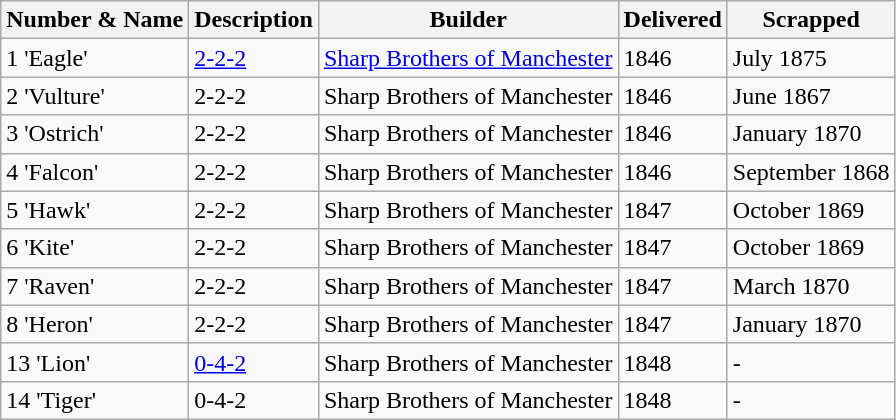<table class="wikitable">
<tr>
<th>Number & Name</th>
<th>Description</th>
<th>Builder</th>
<th>Delivered</th>
<th>Scrapped</th>
</tr>
<tr>
<td>1 'Eagle'</td>
<td><a href='#'>2-2-2</a></td>
<td><a href='#'>Sharp Brothers of Manchester</a></td>
<td>1846</td>
<td>July 1875</td>
</tr>
<tr>
<td>2 'Vulture'</td>
<td>2-2-2</td>
<td>Sharp Brothers of Manchester</td>
<td>1846</td>
<td>June 1867</td>
</tr>
<tr>
<td>3 'Ostrich'</td>
<td>2-2-2</td>
<td>Sharp Brothers of Manchester</td>
<td>1846</td>
<td>January 1870</td>
</tr>
<tr>
<td>4 'Falcon'</td>
<td>2-2-2</td>
<td>Sharp Brothers of Manchester</td>
<td>1846</td>
<td>September 1868</td>
</tr>
<tr>
<td>5 'Hawk'</td>
<td>2-2-2</td>
<td>Sharp Brothers of Manchester</td>
<td>1847</td>
<td>October 1869</td>
</tr>
<tr>
<td>6 'Kite'</td>
<td>2-2-2</td>
<td>Sharp Brothers of Manchester</td>
<td>1847</td>
<td>October 1869</td>
</tr>
<tr>
<td>7 'Raven'</td>
<td>2-2-2</td>
<td>Sharp Brothers of Manchester</td>
<td>1847</td>
<td>March 1870</td>
</tr>
<tr>
<td>8 'Heron'</td>
<td>2-2-2</td>
<td>Sharp Brothers of Manchester</td>
<td>1847</td>
<td>January 1870</td>
</tr>
<tr>
<td>13 'Lion'</td>
<td><a href='#'>0-4-2</a></td>
<td>Sharp Brothers of Manchester</td>
<td>1848</td>
<td>-</td>
</tr>
<tr>
<td>14 'Tiger'</td>
<td>0-4-2</td>
<td>Sharp Brothers of Manchester</td>
<td>1848</td>
<td>-</td>
</tr>
</table>
